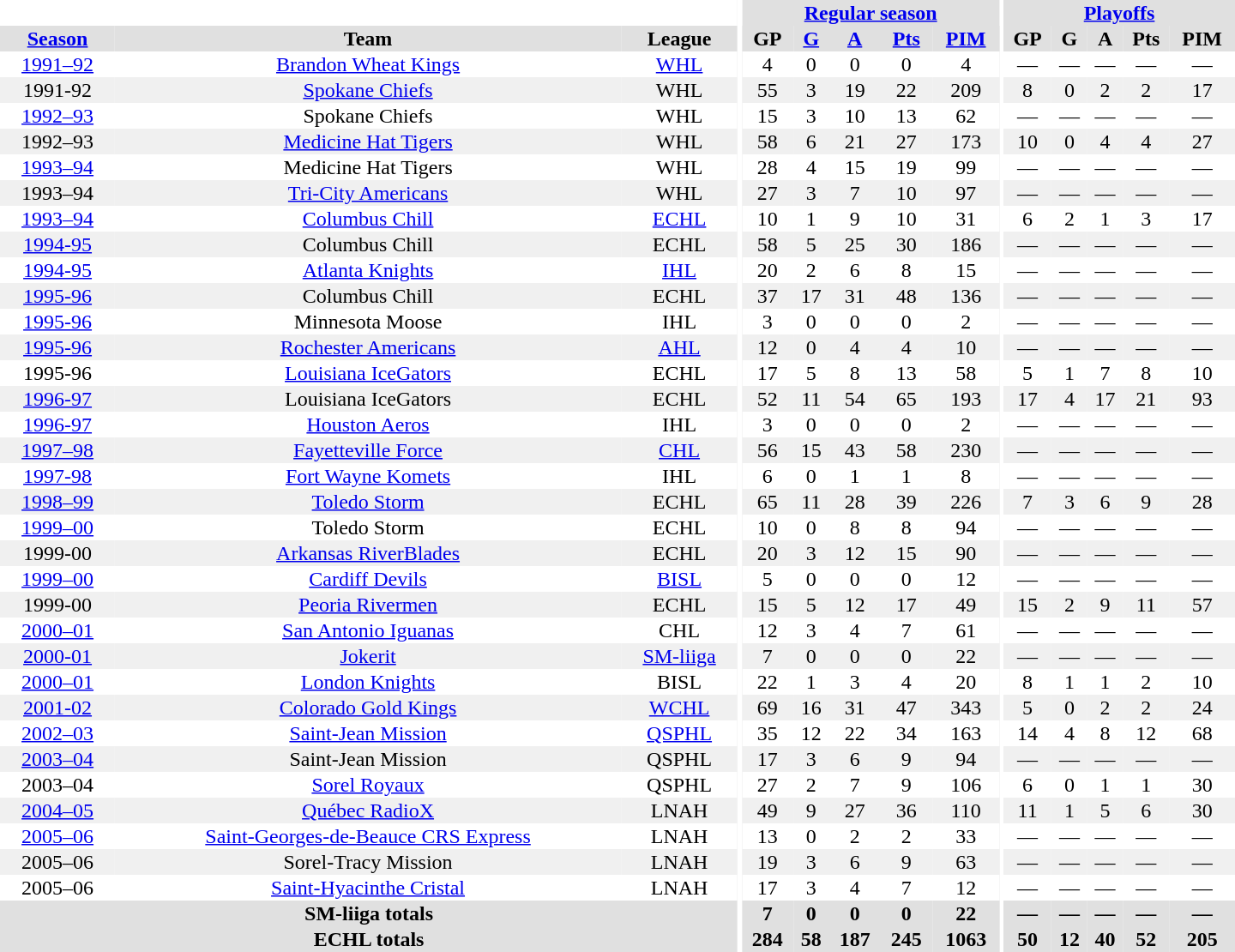<table border="0" cellpadding="1" cellspacing="0" style="text-align:center; width:60em">
<tr bgcolor="#e0e0e0">
<th colspan="3" bgcolor="#ffffff"></th>
<th rowspan="99" bgcolor="#ffffff"></th>
<th colspan="5"><a href='#'>Regular season</a></th>
<th rowspan="99" bgcolor="#ffffff"></th>
<th colspan="5"><a href='#'>Playoffs</a></th>
</tr>
<tr bgcolor="#e0e0e0">
<th><a href='#'>Season</a></th>
<th>Team</th>
<th>League</th>
<th>GP</th>
<th><a href='#'>G</a></th>
<th><a href='#'>A</a></th>
<th><a href='#'>Pts</a></th>
<th><a href='#'>PIM</a></th>
<th>GP</th>
<th>G</th>
<th>A</th>
<th>Pts</th>
<th>PIM</th>
</tr>
<tr>
<td><a href='#'>1991–92</a></td>
<td><a href='#'>Brandon Wheat Kings</a></td>
<td><a href='#'>WHL</a></td>
<td>4</td>
<td>0</td>
<td>0</td>
<td>0</td>
<td>4</td>
<td>—</td>
<td>—</td>
<td>—</td>
<td>—</td>
<td>—</td>
</tr>
<tr bgcolor="#f0f0f0">
<td>1991-92</td>
<td><a href='#'>Spokane Chiefs</a></td>
<td>WHL</td>
<td>55</td>
<td>3</td>
<td>19</td>
<td>22</td>
<td>209</td>
<td>8</td>
<td>0</td>
<td>2</td>
<td>2</td>
<td>17</td>
</tr>
<tr>
<td><a href='#'>1992–93</a></td>
<td>Spokane Chiefs</td>
<td>WHL</td>
<td>15</td>
<td>3</td>
<td>10</td>
<td>13</td>
<td>62</td>
<td>—</td>
<td>—</td>
<td>—</td>
<td>—</td>
<td>—</td>
</tr>
<tr bgcolor="#f0f0f0">
<td>1992–93</td>
<td><a href='#'>Medicine Hat Tigers</a></td>
<td>WHL</td>
<td>58</td>
<td>6</td>
<td>21</td>
<td>27</td>
<td>173</td>
<td>10</td>
<td>0</td>
<td>4</td>
<td>4</td>
<td>27</td>
</tr>
<tr>
<td><a href='#'>1993–94</a></td>
<td>Medicine Hat Tigers</td>
<td>WHL</td>
<td>28</td>
<td>4</td>
<td>15</td>
<td>19</td>
<td>99</td>
<td>—</td>
<td>—</td>
<td>—</td>
<td>—</td>
<td>—</td>
</tr>
<tr bgcolor="#f0f0f0">
<td>1993–94</td>
<td><a href='#'>Tri-City Americans</a></td>
<td>WHL</td>
<td>27</td>
<td>3</td>
<td>7</td>
<td>10</td>
<td>97</td>
<td>—</td>
<td>—</td>
<td>—</td>
<td>—</td>
<td>—</td>
</tr>
<tr>
<td><a href='#'>1993–94</a></td>
<td><a href='#'>Columbus Chill</a></td>
<td><a href='#'>ECHL</a></td>
<td>10</td>
<td>1</td>
<td>9</td>
<td>10</td>
<td>31</td>
<td>6</td>
<td>2</td>
<td>1</td>
<td>3</td>
<td>17</td>
</tr>
<tr bgcolor="#f0f0f0">
<td><a href='#'>1994-95</a></td>
<td>Columbus Chill</td>
<td>ECHL</td>
<td>58</td>
<td>5</td>
<td>25</td>
<td>30</td>
<td>186</td>
<td>—</td>
<td>—</td>
<td>—</td>
<td>—</td>
<td>—</td>
</tr>
<tr>
<td><a href='#'>1994-95</a></td>
<td><a href='#'>Atlanta Knights</a></td>
<td><a href='#'>IHL</a></td>
<td>20</td>
<td>2</td>
<td>6</td>
<td>8</td>
<td>15</td>
<td>—</td>
<td>—</td>
<td>—</td>
<td>—</td>
<td>—</td>
</tr>
<tr bgcolor="#f0f0f0">
<td><a href='#'>1995-96</a></td>
<td>Columbus Chill</td>
<td>ECHL</td>
<td>37</td>
<td>17</td>
<td>31</td>
<td>48</td>
<td>136</td>
<td>—</td>
<td>—</td>
<td>—</td>
<td>—</td>
<td>—</td>
</tr>
<tr>
<td><a href='#'>1995-96</a></td>
<td>Minnesota Moose</td>
<td>IHL</td>
<td>3</td>
<td>0</td>
<td>0</td>
<td>0</td>
<td>2</td>
<td>—</td>
<td>—</td>
<td>—</td>
<td>—</td>
<td>—</td>
</tr>
<tr bgcolor="#f0f0f0">
<td><a href='#'>1995-96</a></td>
<td><a href='#'>Rochester Americans</a></td>
<td><a href='#'>AHL</a></td>
<td>12</td>
<td>0</td>
<td>4</td>
<td>4</td>
<td>10</td>
<td>—</td>
<td>—</td>
<td>—</td>
<td>—</td>
<td>—</td>
</tr>
<tr>
<td>1995-96</td>
<td><a href='#'>Louisiana IceGators</a></td>
<td>ECHL</td>
<td>17</td>
<td>5</td>
<td>8</td>
<td>13</td>
<td>58</td>
<td>5</td>
<td>1</td>
<td>7</td>
<td>8</td>
<td>10</td>
</tr>
<tr bgcolor="#f0f0f0">
<td><a href='#'>1996-97</a></td>
<td>Louisiana IceGators</td>
<td>ECHL</td>
<td>52</td>
<td>11</td>
<td>54</td>
<td>65</td>
<td>193</td>
<td>17</td>
<td>4</td>
<td>17</td>
<td>21</td>
<td>93</td>
</tr>
<tr>
<td><a href='#'>1996-97</a></td>
<td><a href='#'>Houston Aeros</a></td>
<td>IHL</td>
<td>3</td>
<td>0</td>
<td>0</td>
<td>0</td>
<td>2</td>
<td>—</td>
<td>—</td>
<td>—</td>
<td>—</td>
<td>—</td>
</tr>
<tr bgcolor="#f0f0f0">
<td><a href='#'>1997–98</a></td>
<td><a href='#'>Fayetteville Force</a></td>
<td><a href='#'>CHL</a></td>
<td>56</td>
<td>15</td>
<td>43</td>
<td>58</td>
<td>230</td>
<td>—</td>
<td>—</td>
<td>—</td>
<td>—</td>
<td>—</td>
</tr>
<tr>
<td><a href='#'>1997-98</a></td>
<td><a href='#'>Fort Wayne Komets</a></td>
<td>IHL</td>
<td>6</td>
<td>0</td>
<td>1</td>
<td>1</td>
<td>8</td>
<td>—</td>
<td>—</td>
<td>—</td>
<td>—</td>
<td>—</td>
</tr>
<tr bgcolor="#f0f0f0">
<td><a href='#'>1998–99</a></td>
<td><a href='#'>Toledo Storm</a></td>
<td>ECHL</td>
<td>65</td>
<td>11</td>
<td>28</td>
<td>39</td>
<td>226</td>
<td>7</td>
<td>3</td>
<td>6</td>
<td>9</td>
<td>28</td>
</tr>
<tr>
<td><a href='#'>1999–00</a></td>
<td>Toledo Storm</td>
<td>ECHL</td>
<td>10</td>
<td>0</td>
<td>8</td>
<td>8</td>
<td>94</td>
<td>—</td>
<td>—</td>
<td>—</td>
<td>—</td>
<td>—</td>
</tr>
<tr bgcolor="#f0f0f0">
<td>1999-00</td>
<td><a href='#'>Arkansas RiverBlades</a></td>
<td>ECHL</td>
<td>20</td>
<td>3</td>
<td>12</td>
<td>15</td>
<td>90</td>
<td>—</td>
<td>—</td>
<td>—</td>
<td>—</td>
<td>—</td>
</tr>
<tr>
<td><a href='#'>1999–00</a></td>
<td><a href='#'>Cardiff Devils</a></td>
<td><a href='#'>BISL</a></td>
<td>5</td>
<td>0</td>
<td>0</td>
<td>0</td>
<td>12</td>
<td>—</td>
<td>—</td>
<td>—</td>
<td>—</td>
<td>—</td>
</tr>
<tr bgcolor="#f0f0f0">
<td>1999-00</td>
<td><a href='#'>Peoria Rivermen</a></td>
<td>ECHL</td>
<td>15</td>
<td>5</td>
<td>12</td>
<td>17</td>
<td>49</td>
<td>15</td>
<td>2</td>
<td>9</td>
<td>11</td>
<td>57</td>
</tr>
<tr>
<td><a href='#'>2000–01</a></td>
<td><a href='#'>San Antonio Iguanas</a></td>
<td>CHL</td>
<td>12</td>
<td>3</td>
<td>4</td>
<td>7</td>
<td>61</td>
<td>—</td>
<td>—</td>
<td>—</td>
<td>—</td>
<td>—</td>
</tr>
<tr bgcolor="#f0f0f0">
<td><a href='#'>2000-01</a></td>
<td><a href='#'>Jokerit</a></td>
<td><a href='#'>SM-liiga</a></td>
<td>7</td>
<td>0</td>
<td>0</td>
<td>0</td>
<td>22</td>
<td>—</td>
<td>—</td>
<td>—</td>
<td>—</td>
<td>—</td>
</tr>
<tr>
<td><a href='#'>2000–01</a></td>
<td><a href='#'>London Knights</a></td>
<td>BISL</td>
<td>22</td>
<td>1</td>
<td>3</td>
<td>4</td>
<td>20</td>
<td>8</td>
<td>1</td>
<td>1</td>
<td>2</td>
<td>10</td>
</tr>
<tr bgcolor="#f0f0f0">
<td><a href='#'>2001-02</a></td>
<td><a href='#'>Colorado Gold Kings</a></td>
<td><a href='#'>WCHL</a></td>
<td>69</td>
<td>16</td>
<td>31</td>
<td>47</td>
<td>343</td>
<td>5</td>
<td>0</td>
<td>2</td>
<td>2</td>
<td>24</td>
</tr>
<tr>
<td><a href='#'>2002–03</a></td>
<td><a href='#'>Saint-Jean Mission</a></td>
<td><a href='#'>QSPHL</a></td>
<td>35</td>
<td>12</td>
<td>22</td>
<td>34</td>
<td>163</td>
<td>14</td>
<td>4</td>
<td>8</td>
<td>12</td>
<td>68</td>
</tr>
<tr bgcolor="#f0f0f0">
<td><a href='#'>2003–04</a></td>
<td>Saint-Jean Mission</td>
<td>QSPHL</td>
<td>17</td>
<td>3</td>
<td>6</td>
<td>9</td>
<td>94</td>
<td>—</td>
<td>—</td>
<td>—</td>
<td>—</td>
<td>—</td>
</tr>
<tr>
<td>2003–04</td>
<td><a href='#'>Sorel Royaux</a></td>
<td>QSPHL</td>
<td>27</td>
<td>2</td>
<td>7</td>
<td>9</td>
<td>106</td>
<td>6</td>
<td>0</td>
<td>1</td>
<td>1</td>
<td>30</td>
</tr>
<tr bgcolor="#f0f0f0">
<td><a href='#'>2004–05</a></td>
<td><a href='#'>Québec RadioX</a></td>
<td>LNAH</td>
<td>49</td>
<td>9</td>
<td>27</td>
<td>36</td>
<td>110</td>
<td>11</td>
<td>1</td>
<td>5</td>
<td>6</td>
<td>30</td>
</tr>
<tr>
<td><a href='#'>2005–06</a></td>
<td><a href='#'>Saint-Georges-de-Beauce CRS Express</a></td>
<td>LNAH</td>
<td>13</td>
<td>0</td>
<td>2</td>
<td>2</td>
<td>33</td>
<td>—</td>
<td>—</td>
<td>—</td>
<td>—</td>
<td>—</td>
</tr>
<tr bgcolor="#f0f0f0">
<td>2005–06</td>
<td>Sorel-Tracy Mission</td>
<td>LNAH</td>
<td>19</td>
<td>3</td>
<td>6</td>
<td>9</td>
<td>63</td>
<td>—</td>
<td>—</td>
<td>—</td>
<td>—</td>
<td>—</td>
</tr>
<tr>
<td>2005–06</td>
<td><a href='#'>Saint-Hyacinthe Cristal</a></td>
<td>LNAH</td>
<td>17</td>
<td>3</td>
<td>4</td>
<td>7</td>
<td>12</td>
<td>—</td>
<td>—</td>
<td>—</td>
<td>—</td>
<td>—</td>
</tr>
<tr>
</tr>
<tr ALIGN="center" bgcolor="#e0e0e0">
<th colspan="3">SM-liiga totals</th>
<th ALIGN="center">7</th>
<th ALIGN="center">0</th>
<th ALIGN="center">0</th>
<th ALIGN="center">0</th>
<th ALIGN="center">22</th>
<th ALIGN="center">—</th>
<th ALIGN="center">—</th>
<th ALIGN="center">—</th>
<th ALIGN="center">—</th>
<th ALIGN="center">—</th>
</tr>
<tr>
</tr>
<tr ALIGN="center" bgcolor="#e0e0e0">
<th colspan="3">ECHL totals</th>
<th ALIGN="center">284</th>
<th ALIGN="center">58</th>
<th ALIGN="center">187</th>
<th ALIGN="center">245</th>
<th ALIGN="center">1063</th>
<th ALIGN="center">50</th>
<th ALIGN="center">12</th>
<th ALIGN="center">40</th>
<th ALIGN="center">52</th>
<th ALIGN="center">205</th>
</tr>
</table>
